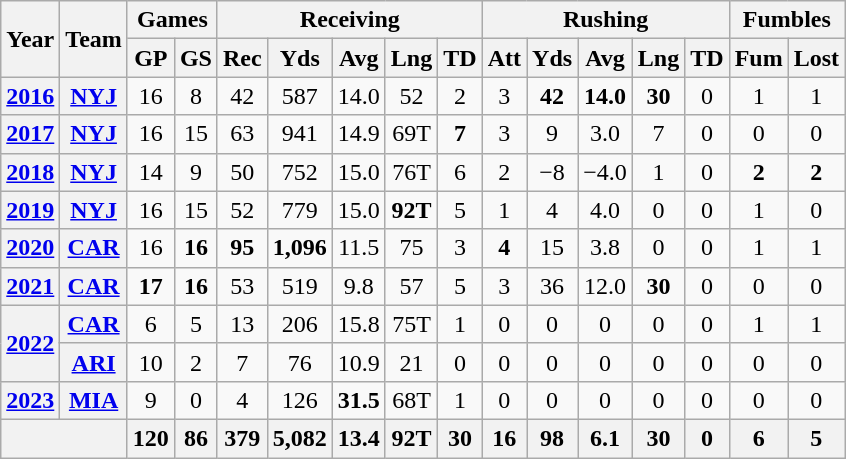<table class="wikitable" style="text-align:center">
<tr>
<th rowspan="2">Year</th>
<th rowspan="2">Team</th>
<th colspan="2">Games</th>
<th colspan="5">Receiving</th>
<th colspan="5">Rushing</th>
<th colspan="2">Fumbles</th>
</tr>
<tr>
<th>GP</th>
<th>GS</th>
<th>Rec</th>
<th>Yds</th>
<th>Avg</th>
<th>Lng</th>
<th>TD</th>
<th>Att</th>
<th>Yds</th>
<th>Avg</th>
<th>Lng</th>
<th>TD</th>
<th>Fum</th>
<th>Lost</th>
</tr>
<tr>
<th><a href='#'>2016</a></th>
<th><a href='#'>NYJ</a></th>
<td>16</td>
<td>8</td>
<td>42</td>
<td>587</td>
<td>14.0</td>
<td>52</td>
<td>2</td>
<td>3</td>
<td><strong>42</strong></td>
<td><strong>14.0</strong></td>
<td><strong>30</strong></td>
<td>0</td>
<td>1</td>
<td>1</td>
</tr>
<tr>
<th><a href='#'>2017</a></th>
<th><a href='#'>NYJ</a></th>
<td>16</td>
<td>15</td>
<td>63</td>
<td>941</td>
<td>14.9</td>
<td>69T</td>
<td><strong>7</strong></td>
<td>3</td>
<td>9</td>
<td>3.0</td>
<td>7</td>
<td>0</td>
<td>0</td>
<td>0</td>
</tr>
<tr>
<th><a href='#'>2018</a></th>
<th><a href='#'>NYJ</a></th>
<td>14</td>
<td>9</td>
<td>50</td>
<td>752</td>
<td>15.0</td>
<td>76T</td>
<td>6</td>
<td>2</td>
<td>−8</td>
<td>−4.0</td>
<td>1</td>
<td>0</td>
<td><strong>2</strong></td>
<td><strong>2</strong></td>
</tr>
<tr>
<th><a href='#'>2019</a></th>
<th><a href='#'>NYJ</a></th>
<td>16</td>
<td>15</td>
<td>52</td>
<td>779</td>
<td>15.0</td>
<td><strong>92T</strong></td>
<td>5</td>
<td>1</td>
<td>4</td>
<td>4.0</td>
<td>0</td>
<td>0</td>
<td>1</td>
<td>0</td>
</tr>
<tr>
<th><a href='#'>2020</a></th>
<th><a href='#'>CAR</a></th>
<td>16</td>
<td><strong>16</strong></td>
<td><strong>95</strong></td>
<td><strong>1,096</strong></td>
<td>11.5</td>
<td>75</td>
<td>3</td>
<td><strong>4</strong></td>
<td>15</td>
<td>3.8</td>
<td>0</td>
<td>0</td>
<td>1</td>
<td>1</td>
</tr>
<tr>
<th><a href='#'>2021</a></th>
<th><a href='#'>CAR</a></th>
<td><strong>17</strong></td>
<td><strong>16</strong></td>
<td>53</td>
<td>519</td>
<td>9.8</td>
<td>57</td>
<td>5</td>
<td>3</td>
<td>36</td>
<td>12.0</td>
<td><strong>30</strong></td>
<td>0</td>
<td>0</td>
<td>0</td>
</tr>
<tr>
<th rowspan="2"><a href='#'>2022</a></th>
<th><a href='#'>CAR</a></th>
<td>6</td>
<td>5</td>
<td>13</td>
<td>206</td>
<td>15.8</td>
<td>75T</td>
<td>1</td>
<td>0</td>
<td>0</td>
<td>0</td>
<td>0</td>
<td>0</td>
<td>1</td>
<td>1</td>
</tr>
<tr>
<th><a href='#'>ARI</a></th>
<td>10</td>
<td>2</td>
<td>7</td>
<td>76</td>
<td>10.9</td>
<td>21</td>
<td>0</td>
<td>0</td>
<td>0</td>
<td>0</td>
<td>0</td>
<td>0</td>
<td>0</td>
<td>0</td>
</tr>
<tr>
<th><a href='#'>2023</a></th>
<th><a href='#'>MIA</a></th>
<td>9</td>
<td>0</td>
<td>4</td>
<td>126</td>
<td><strong>31.5</strong></td>
<td>68T</td>
<td>1</td>
<td>0</td>
<td>0</td>
<td>0</td>
<td>0</td>
<td>0</td>
<td>0</td>
<td>0</td>
</tr>
<tr>
<th colspan="2"></th>
<th>120</th>
<th>86</th>
<th>379</th>
<th>5,082</th>
<th>13.4</th>
<th>92T</th>
<th>30</th>
<th>16</th>
<th>98</th>
<th>6.1</th>
<th>30</th>
<th>0</th>
<th>6</th>
<th>5</th>
</tr>
</table>
